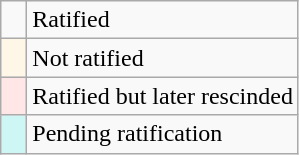<table class="wikitable" style="text-align: left;">
<tr>
<td style="width:10px;"></td>
<td>Ratified</td>
</tr>
<tr>
<td style="width:10px; background:#fef6e7;"></td>
<td>Not ratified</td>
</tr>
<tr>
<td style="width:10px; background:#fee7e6;"></td>
<td>Ratified but later rescinded</td>
</tr>
<tr>
<td style="width:10px; background:#cef6f5;"></td>
<td>Pending ratification</td>
</tr>
</table>
